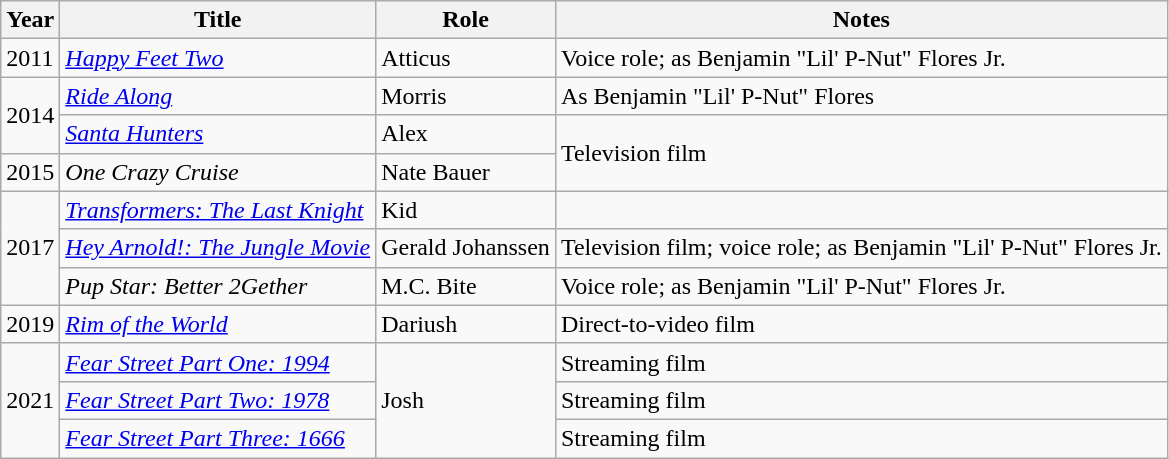<table class="wikitable">
<tr>
<th>Year</th>
<th>Title</th>
<th>Role</th>
<th>Notes</th>
</tr>
<tr>
<td>2011</td>
<td><em><a href='#'>Happy Feet Two</a></em></td>
<td>Atticus</td>
<td>Voice role; as Benjamin "Lil' P-Nut" Flores Jr.</td>
</tr>
<tr>
<td rowspan="2">2014</td>
<td><em><a href='#'>Ride Along</a></em></td>
<td>Morris</td>
<td>As Benjamin "Lil' P-Nut" Flores</td>
</tr>
<tr>
<td><em><a href='#'>Santa Hunters</a></em></td>
<td>Alex</td>
<td rowspan="2">Television film</td>
</tr>
<tr>
<td>2015</td>
<td><em>One Crazy Cruise</em></td>
<td>Nate Bauer</td>
</tr>
<tr>
<td rowspan="3">2017</td>
<td><em><a href='#'>Transformers: The Last Knight</a></em></td>
<td>Kid</td>
<td></td>
</tr>
<tr>
<td><em><a href='#'>Hey Arnold!: The Jungle Movie</a></em></td>
<td>Gerald Johanssen</td>
<td>Television film; voice role; as Benjamin "Lil' P-Nut" Flores Jr.</td>
</tr>
<tr>
<td><em>Pup Star: Better 2Gether</em></td>
<td>M.C. Bite</td>
<td>Voice role; as Benjamin "Lil' P-Nut" Flores Jr.</td>
</tr>
<tr>
<td>2019</td>
<td><em><a href='#'>Rim of the World</a></em></td>
<td>Dariush</td>
<td>Direct-to-video film</td>
</tr>
<tr>
<td rowspan="3">2021</td>
<td><em><a href='#'>Fear Street Part One: 1994</a></em></td>
<td rowspan="3">Josh</td>
<td>Streaming film</td>
</tr>
<tr>
<td><em><a href='#'>Fear Street Part Two: 1978</a></em></td>
<td>Streaming film</td>
</tr>
<tr>
<td><em><a href='#'>Fear Street Part Three: 1666</a></em></td>
<td>Streaming film</td>
</tr>
</table>
